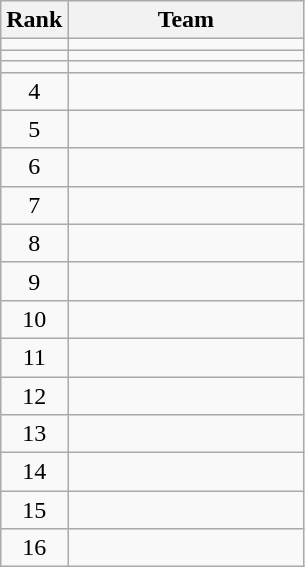<table class="wikitable">
<tr>
<th>Rank</th>
<th width=150>Team</th>
</tr>
<tr>
<td align=center></td>
<td></td>
</tr>
<tr>
<td align=center></td>
<td></td>
</tr>
<tr>
<td align=center></td>
<td></td>
</tr>
<tr>
<td align=center>4</td>
<td></td>
</tr>
<tr>
<td align=center>5</td>
<td></td>
</tr>
<tr>
<td align=center>6</td>
<td></td>
</tr>
<tr>
<td align=center>7</td>
<td></td>
</tr>
<tr>
<td align=center>8</td>
<td></td>
</tr>
<tr>
<td align=center>9</td>
<td></td>
</tr>
<tr>
<td align=center>10</td>
<td></td>
</tr>
<tr>
<td align=center>11</td>
<td></td>
</tr>
<tr>
<td align=center>12</td>
<td></td>
</tr>
<tr>
<td align=center>13</td>
<td></td>
</tr>
<tr>
<td align=center>14</td>
<td></td>
</tr>
<tr>
<td align=center>15</td>
<td></td>
</tr>
<tr>
<td align=center>16</td>
<td></td>
</tr>
</table>
